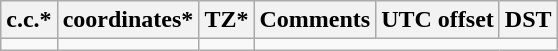<table class="wikitable sortable">
<tr>
<th>c.c.*</th>
<th>coordinates*</th>
<th>TZ*</th>
<th>Comments</th>
<th>UTC offset</th>
<th>DST</th>
</tr>
<tr --->
<td></td>
<td></td>
<td></td>
</tr>
</table>
